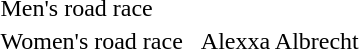<table>
<tr>
<td>Men's road race</td>
<td nowrap></td>
<td nowrap></td>
<td></td>
</tr>
<tr>
<td>Women's road race</td>
<td></td>
<td></td>
<td nowrap>Alexxa Albrecht<br></td>
</tr>
</table>
